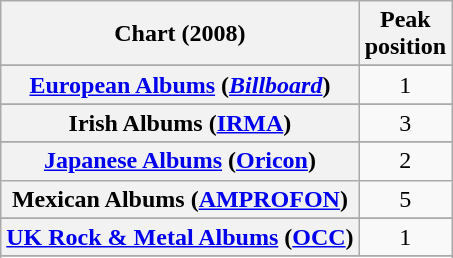<table class="wikitable sortable plainrowheaders" style="text-align:center">
<tr>
<th scope="col">Chart (2008)</th>
<th scope="col">Peak<br>position</th>
</tr>
<tr>
</tr>
<tr>
</tr>
<tr>
</tr>
<tr>
</tr>
<tr>
</tr>
<tr>
</tr>
<tr>
</tr>
<tr>
<th scope="row"><a href='#'>European Albums</a> (<em><a href='#'>Billboard</a></em>)</th>
<td>1</td>
</tr>
<tr>
</tr>
<tr>
</tr>
<tr>
</tr>
<tr>
</tr>
<tr>
<th scope="row">Irish Albums (<a href='#'>IRMA</a>)</th>
<td style="text-align:center">3</td>
</tr>
<tr>
</tr>
<tr>
<th scope="row"><a href='#'>Japanese Albums</a> (<a href='#'>Oricon</a>)</th>
<td>2</td>
</tr>
<tr>
<th scope="row">Mexican Albums (<a href='#'>AMPROFON</a>)</th>
<td>5</td>
</tr>
<tr>
</tr>
<tr>
</tr>
<tr>
</tr>
<tr>
</tr>
<tr>
</tr>
<tr>
</tr>
<tr>
</tr>
<tr>
</tr>
<tr>
</tr>
<tr>
<th scope="row"><a href='#'>UK Rock & Metal Albums</a> (<a href='#'>OCC</a>)</th>
<td>1</td>
</tr>
<tr>
</tr>
<tr>
</tr>
</table>
